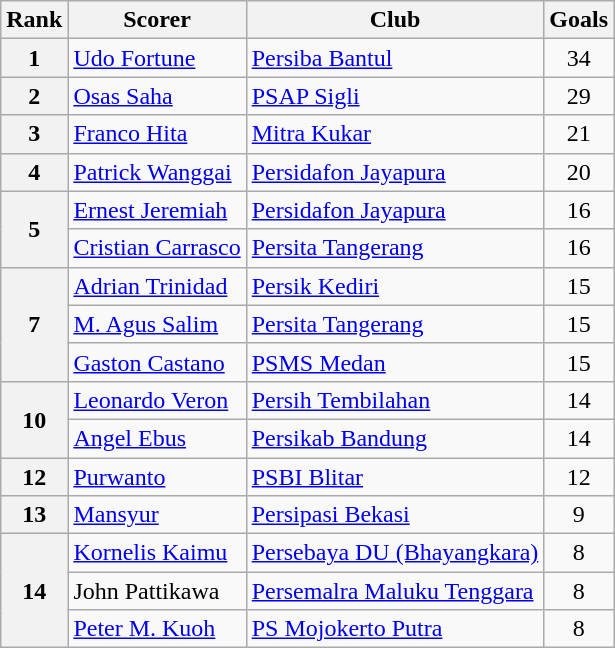<table class="wikitable">
<tr>
<th>Rank</th>
<th>Scorer</th>
<th>Club</th>
<th>Goals</th>
</tr>
<tr>
<th>1</th>
<td> <a href='#'>Udo Fortune</a></td>
<td><a href='#'>Persiba Bantul</a></td>
<td align=center>34</td>
</tr>
<tr>
<th>2</th>
<td> <a href='#'>Osas Saha</a></td>
<td><a href='#'>PSAP Sigli</a></td>
<td align=center>29</td>
</tr>
<tr>
<th>3</th>
<td> <a href='#'>Franco Hita</a></td>
<td><a href='#'>Mitra Kukar</a></td>
<td align=center>21</td>
</tr>
<tr>
<th>4</th>
<td> <a href='#'>Patrick Wanggai</a></td>
<td><a href='#'>Persidafon Jayapura</a></td>
<td align=center>20</td>
</tr>
<tr>
<th rowspan=2>5</th>
<td> <a href='#'>Ernest Jeremiah</a></td>
<td><a href='#'>Persidafon Jayapura</a></td>
<td align=center>16</td>
</tr>
<tr>
<td> <a href='#'>Cristian Carrasco</a></td>
<td><a href='#'>Persita Tangerang</a></td>
<td align=center>16</td>
</tr>
<tr>
<th rowspan=3>7</th>
<td> <a href='#'>Adrian Trinidad</a></td>
<td><a href='#'>Persik Kediri</a></td>
<td align=center>15</td>
</tr>
<tr>
<td> <a href='#'>M. Agus Salim</a></td>
<td><a href='#'>Persita Tangerang</a></td>
<td align=center>15</td>
</tr>
<tr>
<td> <a href='#'>Gaston Castano</a></td>
<td><a href='#'>PSMS Medan</a></td>
<td align=center>15</td>
</tr>
<tr>
<th rowspan=2>10</th>
<td> <a href='#'>Leonardo Veron</a></td>
<td><a href='#'>Persih Tembilahan</a></td>
<td align=center>14</td>
</tr>
<tr>
<td> <a href='#'>Angel Ebus</a></td>
<td><a href='#'>Persikab Bandung</a></td>
<td align=center>14</td>
</tr>
<tr>
<th>12</th>
<td> <a href='#'>Purwanto</a></td>
<td><a href='#'>PSBI Blitar</a></td>
<td align=center>12</td>
</tr>
<tr>
<th>13</th>
<td> <a href='#'>Mansyur</a></td>
<td><a href='#'>Persipasi Bekasi</a></td>
<td align=center>9</td>
</tr>
<tr>
<th rowspan=3>14</th>
<td> <a href='#'>Kornelis Kaimu</a></td>
<td><a href='#'>Persebaya DU (Bhayangkara)</a></td>
<td align=center>8</td>
</tr>
<tr>
<td> John Pattikawa</td>
<td><a href='#'>Persemalra Maluku Tenggara</a></td>
<td align=center>8</td>
</tr>
<tr>
<td> <a href='#'>Peter M. Kuoh</a></td>
<td><a href='#'>PS Mojokerto Putra</a></td>
<td align=center>8</td>
</tr>
</table>
